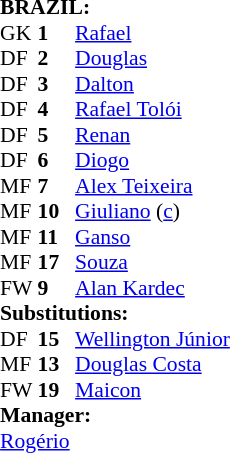<table style="font-size: 90%" cellspacing="0" cellpadding="0" align="center">
<tr>
<td colspan=4><br><strong>BRAZIL:</strong></td>
</tr>
<tr>
<th width=25></th>
<th width=25></th>
</tr>
<tr>
<td>GK</td>
<td><strong>1</strong></td>
<td><a href='#'>Rafael</a></td>
</tr>
<tr>
<td>DF</td>
<td><strong>2</strong></td>
<td><a href='#'>Douglas</a></td>
<td></td>
<td></td>
</tr>
<tr>
<td>DF</td>
<td><strong>3</strong></td>
<td><a href='#'>Dalton</a></td>
</tr>
<tr>
<td>DF</td>
<td><strong>4</strong></td>
<td><a href='#'>Rafael Tolói</a></td>
</tr>
<tr>
<td>DF</td>
<td><strong>5</strong></td>
<td><a href='#'>Renan</a></td>
<td></td>
<td></td>
</tr>
<tr>
<td>DF</td>
<td><strong>6</strong></td>
<td><a href='#'>Diogo</a></td>
</tr>
<tr>
<td>MF</td>
<td><strong>7</strong></td>
<td><a href='#'>Alex Teixeira</a></td>
<td></td>
</tr>
<tr>
<td>MF</td>
<td><strong>10</strong></td>
<td><a href='#'>Giuliano</a> (<a href='#'>c</a>)</td>
</tr>
<tr>
<td>MF</td>
<td><strong>11</strong></td>
<td><a href='#'>Ganso</a></td>
<td></td>
<td></td>
</tr>
<tr>
<td>MF</td>
<td><strong>17</strong></td>
<td><a href='#'>Souza</a></td>
<td></td>
</tr>
<tr>
<td>FW</td>
<td><strong>9</strong></td>
<td><a href='#'>Alan Kardec</a></td>
</tr>
<tr>
<td colspan=3><strong>Substitutions:</strong></td>
</tr>
<tr>
<td>DF</td>
<td><strong>15</strong></td>
<td><a href='#'>Wellington Júnior</a></td>
<td></td>
<td></td>
</tr>
<tr>
<td>MF</td>
<td><strong>13</strong></td>
<td><a href='#'>Douglas Costa</a></td>
<td></td>
<td></td>
</tr>
<tr>
<td>FW</td>
<td><strong>19</strong></td>
<td><a href='#'>Maicon</a></td>
<td></td>
<td></td>
</tr>
<tr>
<td colspan=3><strong>Manager:</strong></td>
</tr>
<tr>
<td colspan=3><a href='#'>Rogério</a></td>
</tr>
</table>
